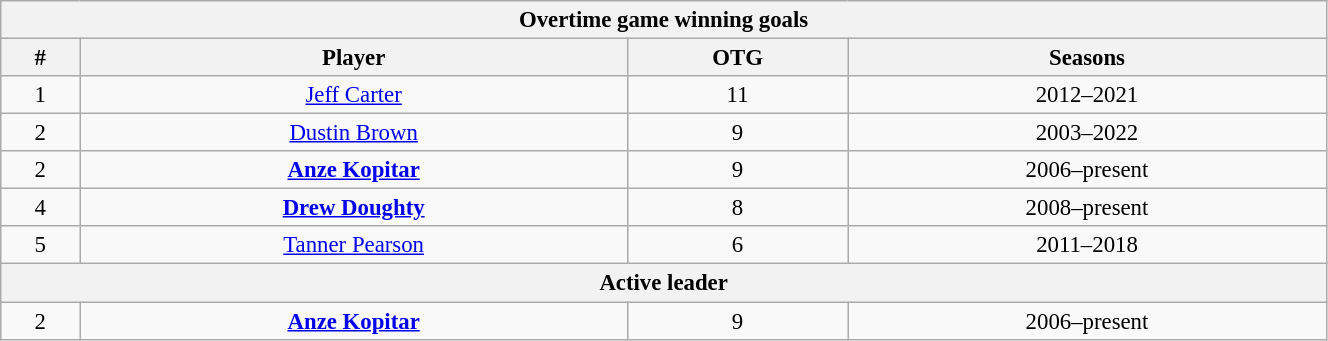<table class="wikitable" style="text-align: center; font-size: 95%" width="70%">
<tr>
<th colspan="4">Overtime game winning goals</th>
</tr>
<tr>
<th>#</th>
<th>Player</th>
<th>OTG</th>
<th>Seasons</th>
</tr>
<tr>
<td>1</td>
<td><a href='#'>Jeff Carter</a></td>
<td>11</td>
<td>2012–2021</td>
</tr>
<tr>
<td>2</td>
<td><a href='#'>Dustin Brown</a></td>
<td>9</td>
<td>2003–2022</td>
</tr>
<tr>
<td>2</td>
<td><strong><a href='#'>Anze Kopitar</a></strong></td>
<td>9</td>
<td>2006–present</td>
</tr>
<tr>
<td>4</td>
<td><strong><a href='#'>Drew Doughty</a></strong></td>
<td>8</td>
<td>2008–present</td>
</tr>
<tr>
<td>5</td>
<td><a href='#'>Tanner Pearson</a></td>
<td>6</td>
<td>2011–2018</td>
</tr>
<tr>
<th colspan="4">Active leader</th>
</tr>
<tr>
<td>2</td>
<td><strong><a href='#'>Anze Kopitar</a></strong></td>
<td>9</td>
<td>2006–present</td>
</tr>
</table>
